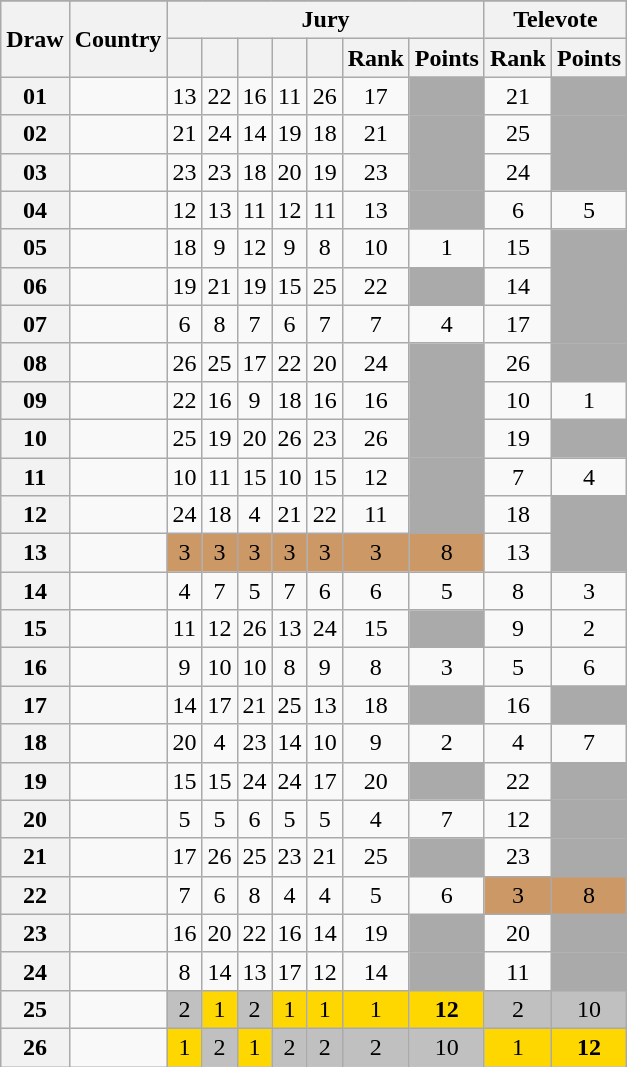<table class="sortable wikitable collapsible plainrowheaders" style="text-align:center;">
<tr>
</tr>
<tr>
<th scope="col" rowspan="2">Draw</th>
<th scope="col" rowspan="2">Country</th>
<th scope="col" colspan="7">Jury</th>
<th scope="col" colspan="2">Televote</th>
</tr>
<tr>
<th scope="col"><small></small></th>
<th scope="col"><small></small></th>
<th scope="col"><small></small></th>
<th scope="col"><small></small></th>
<th scope="col"><small></small></th>
<th scope="col">Rank</th>
<th scope="col">Points</th>
<th scope="col">Rank</th>
<th scope="col">Points</th>
</tr>
<tr>
<th scope="row" style="text-align:center;">01</th>
<td style="text-align:left;"></td>
<td>13</td>
<td>22</td>
<td>16</td>
<td>11</td>
<td>26</td>
<td>17</td>
<td style="background:#AAAAAA;"></td>
<td>21</td>
<td style="background:#AAAAAA;"></td>
</tr>
<tr>
<th scope="row" style="text-align:center;">02</th>
<td style="text-align:left;"></td>
<td>21</td>
<td>24</td>
<td>14</td>
<td>19</td>
<td>18</td>
<td>21</td>
<td style="background:#AAAAAA;"></td>
<td>25</td>
<td style="background:#AAAAAA;"></td>
</tr>
<tr>
<th scope="row" style="text-align:center;">03</th>
<td style="text-align:left;"></td>
<td>23</td>
<td>23</td>
<td>18</td>
<td>20</td>
<td>19</td>
<td>23</td>
<td style="background:#AAAAAA;"></td>
<td>24</td>
<td style="background:#AAAAAA;"></td>
</tr>
<tr>
<th scope="row" style="text-align:center;">04</th>
<td style="text-align:left;"></td>
<td>12</td>
<td>13</td>
<td>11</td>
<td>12</td>
<td>11</td>
<td>13</td>
<td style="background:#AAAAAA;"></td>
<td>6</td>
<td>5</td>
</tr>
<tr>
<th scope="row" style="text-align:center;">05</th>
<td style="text-align:left;"></td>
<td>18</td>
<td>9</td>
<td>12</td>
<td>9</td>
<td>8</td>
<td>10</td>
<td>1</td>
<td>15</td>
<td style="background:#AAAAAA;"></td>
</tr>
<tr>
<th scope="row" style="text-align:center;">06</th>
<td style="text-align:left;"></td>
<td>19</td>
<td>21</td>
<td>19</td>
<td>15</td>
<td>25</td>
<td>22</td>
<td style="background:#AAAAAA;"></td>
<td>14</td>
<td style="background:#AAAAAA;"></td>
</tr>
<tr>
<th scope="row" style="text-align:center;">07</th>
<td style="text-align:left;"></td>
<td>6</td>
<td>8</td>
<td>7</td>
<td>6</td>
<td>7</td>
<td>7</td>
<td>4</td>
<td>17</td>
<td style="background:#AAAAAA;"></td>
</tr>
<tr>
<th scope="row" style="text-align:center;">08</th>
<td style="text-align:left;"></td>
<td>26</td>
<td>25</td>
<td>17</td>
<td>22</td>
<td>20</td>
<td>24</td>
<td style="background:#AAAAAA;"></td>
<td>26</td>
<td style="background:#AAAAAA;"></td>
</tr>
<tr>
<th scope="row" style="text-align:center;">09</th>
<td style="text-align:left;"></td>
<td>22</td>
<td>16</td>
<td>9</td>
<td>18</td>
<td>16</td>
<td>16</td>
<td style="background:#AAAAAA;"></td>
<td>10</td>
<td>1</td>
</tr>
<tr>
<th scope="row" style="text-align:center;">10</th>
<td style="text-align:left;"></td>
<td>25</td>
<td>19</td>
<td>20</td>
<td>26</td>
<td>23</td>
<td>26</td>
<td style="background:#AAAAAA;"></td>
<td>19</td>
<td style="background:#AAAAAA;"></td>
</tr>
<tr>
<th scope="row" style="text-align:center;">11</th>
<td style="text-align:left;"></td>
<td>10</td>
<td>11</td>
<td>15</td>
<td>10</td>
<td>15</td>
<td>12</td>
<td style="background:#AAAAAA;"></td>
<td>7</td>
<td>4</td>
</tr>
<tr>
<th scope="row" style="text-align:center;">12</th>
<td style="text-align:left;"></td>
<td>24</td>
<td>18</td>
<td>4</td>
<td>21</td>
<td>22</td>
<td>11</td>
<td style="background:#AAAAAA;"></td>
<td>18</td>
<td style="background:#AAAAAA;"></td>
</tr>
<tr>
<th scope="row" style="text-align:center;">13</th>
<td style="text-align:left;"></td>
<td style="background:#CC9966;">3</td>
<td style="background:#CC9966;">3</td>
<td style="background:#CC9966;">3</td>
<td style="background:#CC9966;">3</td>
<td style="background:#CC9966;">3</td>
<td style="background:#CC9966;">3</td>
<td style="background:#CC9966;">8</td>
<td>13</td>
<td style="background:#AAAAAA;"></td>
</tr>
<tr>
<th scope="row" style="text-align:center;">14</th>
<td style="text-align:left;"></td>
<td>4</td>
<td>7</td>
<td>5</td>
<td>7</td>
<td>6</td>
<td>6</td>
<td>5</td>
<td>8</td>
<td>3</td>
</tr>
<tr>
<th scope="row" style="text-align:center;">15</th>
<td style="text-align:left;"></td>
<td>11</td>
<td>12</td>
<td>26</td>
<td>13</td>
<td>24</td>
<td>15</td>
<td style="background:#AAAAAA;"></td>
<td>9</td>
<td>2</td>
</tr>
<tr>
<th scope="row" style="text-align:center;">16</th>
<td style="text-align:left;"></td>
<td>9</td>
<td>10</td>
<td>10</td>
<td>8</td>
<td>9</td>
<td>8</td>
<td>3</td>
<td>5</td>
<td>6</td>
</tr>
<tr>
<th scope="row" style="text-align:center;">17</th>
<td style="text-align:left;"></td>
<td>14</td>
<td>17</td>
<td>21</td>
<td>25</td>
<td>13</td>
<td>18</td>
<td style="background:#AAAAAA;"></td>
<td>16</td>
<td style="background:#AAAAAA;"></td>
</tr>
<tr>
<th scope="row" style="text-align:center;">18</th>
<td style="text-align:left;"></td>
<td>20</td>
<td>4</td>
<td>23</td>
<td>14</td>
<td>10</td>
<td>9</td>
<td>2</td>
<td>4</td>
<td>7</td>
</tr>
<tr>
<th scope="row" style="text-align:center;">19</th>
<td style="text-align:left;"></td>
<td>15</td>
<td>15</td>
<td>24</td>
<td>24</td>
<td>17</td>
<td>20</td>
<td style="background:#AAAAAA;"></td>
<td>22</td>
<td style="background:#AAAAAA;"></td>
</tr>
<tr>
<th scope="row" style="text-align:center;">20</th>
<td style="text-align:left;"></td>
<td>5</td>
<td>5</td>
<td>6</td>
<td>5</td>
<td>5</td>
<td>4</td>
<td>7</td>
<td>12</td>
<td style="background:#AAAAAA;"></td>
</tr>
<tr>
<th scope="row" style="text-align:center;">21</th>
<td style="text-align:left;"></td>
<td>17</td>
<td>26</td>
<td>25</td>
<td>23</td>
<td>21</td>
<td>25</td>
<td style="background:#AAAAAA;"></td>
<td>23</td>
<td style="background:#AAAAAA;"></td>
</tr>
<tr>
<th scope="row" style="text-align:center;">22</th>
<td style="text-align:left;"></td>
<td>7</td>
<td>6</td>
<td>8</td>
<td>4</td>
<td>4</td>
<td>5</td>
<td>6</td>
<td style="background:#CC9966;">3</td>
<td style="background:#CC9966;">8</td>
</tr>
<tr>
<th scope="row" style="text-align:center;">23</th>
<td style="text-align:left;"></td>
<td>16</td>
<td>20</td>
<td>22</td>
<td>16</td>
<td>14</td>
<td>19</td>
<td style="background:#AAAAAA;"></td>
<td>20</td>
<td style="background:#AAAAAA;"></td>
</tr>
<tr>
<th scope="row" style="text-align:center;">24</th>
<td style="text-align:left;"></td>
<td>8</td>
<td>14</td>
<td>13</td>
<td>17</td>
<td>12</td>
<td>14</td>
<td style="background:#AAAAAA;"></td>
<td>11</td>
<td style="background:#AAAAAA;"></td>
</tr>
<tr>
<th scope="row" style="text-align:center;">25</th>
<td style="text-align:left;"></td>
<td style="background:silver;">2</td>
<td style="background:gold;">1</td>
<td style="background:silver;">2</td>
<td style="background:gold;">1</td>
<td style="background:gold;">1</td>
<td style="background:gold;">1</td>
<td style="background:gold;"><strong>12</strong></td>
<td style="background:silver;">2</td>
<td style="background:silver;">10</td>
</tr>
<tr>
<th scope="row" style="text-align:center;">26</th>
<td style="text-align:left;"></td>
<td style="background:gold;">1</td>
<td style="background:silver;">2</td>
<td style="background:gold;">1</td>
<td style="background:silver;">2</td>
<td style="background:silver;">2</td>
<td style="background:silver;">2</td>
<td style="background:silver;">10</td>
<td style="background:gold;">1</td>
<td style="background:gold;"><strong>12</strong></td>
</tr>
</table>
